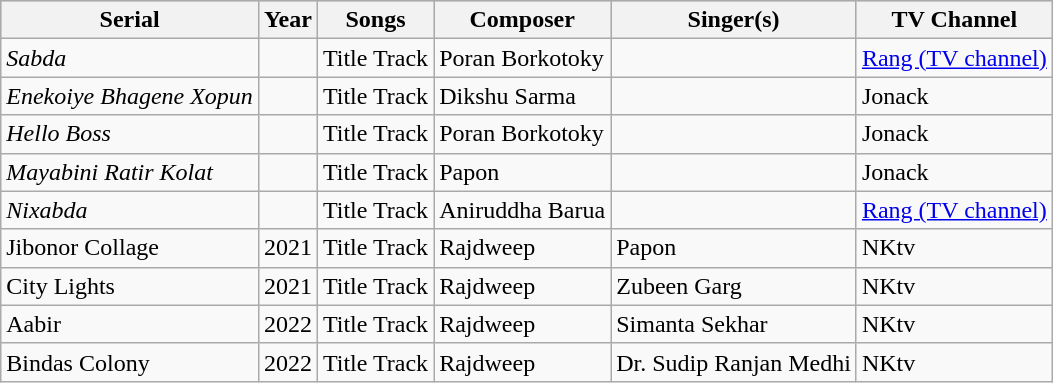<table class="wikitable">
<tr style="background:#ccc; text-align:center;">
<th>Serial</th>
<th>Year</th>
<th>Songs</th>
<th>Composer</th>
<th>Singer(s)</th>
<th>TV Channel</th>
</tr>
<tr>
<td><em>Sabda</em></td>
<td></td>
<td>Title Track</td>
<td>Poran Borkotoky</td>
<td></td>
<td><a href='#'>Rang (TV channel)</a></td>
</tr>
<tr>
<td><em>Enekoiye Bhagene Xopun</em></td>
<td></td>
<td>Title Track</td>
<td>Dikshu Sarma</td>
<td></td>
<td>Jonack</td>
</tr>
<tr>
<td><em>Hello Boss</em></td>
<td></td>
<td>Title Track</td>
<td>Poran Borkotoky</td>
<td></td>
<td>Jonack</td>
</tr>
<tr>
<td><em>Mayabini Ratir Kolat</em></td>
<td></td>
<td>Title Track</td>
<td>Papon</td>
<td></td>
<td>Jonack</td>
</tr>
<tr>
<td><em>Nixabda</em></td>
<td></td>
<td>Title Track</td>
<td>Aniruddha Barua</td>
<td></td>
<td><a href='#'>Rang (TV channel)</a></td>
</tr>
<tr>
<td>Jibonor Collage</td>
<td>2021</td>
<td>Title Track</td>
<td>Rajdweep</td>
<td>Papon</td>
<td>NKtv</td>
</tr>
<tr>
<td>City Lights</td>
<td>2021</td>
<td>Title Track</td>
<td>Rajdweep</td>
<td>Zubeen Garg</td>
<td>NKtv</td>
</tr>
<tr>
<td>Aabir</td>
<td>2022</td>
<td>Title Track</td>
<td>Rajdweep</td>
<td>Simanta Sekhar</td>
<td>NKtv</td>
</tr>
<tr>
<td>Bindas Colony</td>
<td>2022</td>
<td>Title Track</td>
<td>Rajdweep</td>
<td>Dr. Sudip Ranjan Medhi</td>
<td>NKtv</td>
</tr>
</table>
